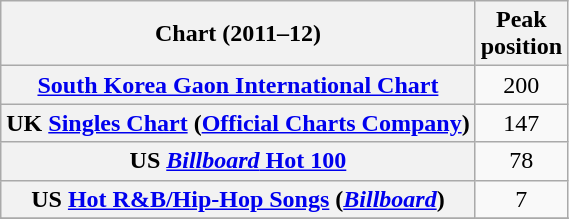<table class="wikitable sortable plainrowheaders">
<tr>
<th scope="col">Chart (2011–12)</th>
<th scope="col">Peak<br>position</th>
</tr>
<tr>
<th scope="row"><a href='#'>South Korea Gaon International Chart</a></th>
<td align="center">200</td>
</tr>
<tr>
<th scope="row">UK <a href='#'>Singles Chart</a> (<a href='#'>Official Charts Company</a>)</th>
<td align="center">147</td>
</tr>
<tr>
<th scope="row">US <a href='#'><em>Billboard</em> Hot 100</a></th>
<td style="text-align:center;">78</td>
</tr>
<tr>
<th scope="row">US <a href='#'>Hot R&B/Hip-Hop Songs</a> (<em><a href='#'>Billboard</a></em>)</th>
<td style="text-align:center;">7</td>
</tr>
<tr>
</tr>
<tr>
</tr>
</table>
